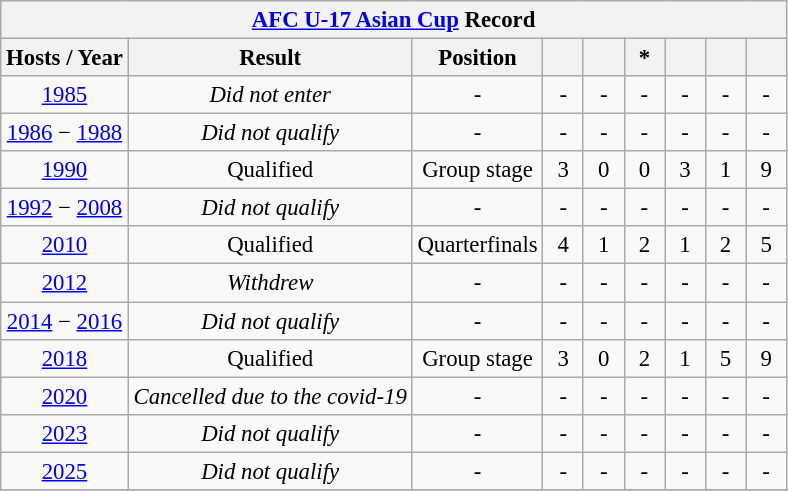<table class="wikitable" style="text-align: center;font-size:95%;">
<tr>
<th colspan=9><a href='#'>AFC U-17 Asian Cup</a> Record</th>
</tr>
<tr>
<th>Hosts / Year</th>
<th>Result</th>
<th>Position</th>
<th width=20></th>
<th width=20></th>
<th width=20>*</th>
<th width=20></th>
<th width=20></th>
<th width=20></th>
</tr>
<tr>
<td> <a href='#'>1985</a></td>
<td><em>Did not enter</em></td>
<td>-</td>
<td>-</td>
<td>-</td>
<td>-</td>
<td>-</td>
<td>-</td>
<td>-</td>
</tr>
<tr>
<td> <a href='#'>1986</a> −  <a href='#'>1988</a></td>
<td><em>Did not qualify</em></td>
<td>-</td>
<td>-</td>
<td>-</td>
<td>-</td>
<td>-</td>
<td>-</td>
<td>-</td>
</tr>
<tr>
<td> <a href='#'>1990</a></td>
<td>Qualified</td>
<td>Group stage</td>
<td>3</td>
<td>0</td>
<td>0</td>
<td>3</td>
<td>1</td>
<td>9</td>
</tr>
<tr>
<td> <a href='#'>1992</a> −  <a href='#'>2008</a></td>
<td><em>Did not qualify</em></td>
<td>-</td>
<td>-</td>
<td>-</td>
<td>-</td>
<td>-</td>
<td>-</td>
<td>-</td>
</tr>
<tr>
<td> <a href='#'>2010</a></td>
<td>Qualified</td>
<td>Quarterfinals</td>
<td>4</td>
<td>1</td>
<td>2</td>
<td>1</td>
<td>2</td>
<td>5</td>
</tr>
<tr>
<td> <a href='#'>2012</a></td>
<td><em>Withdrew</em></td>
<td>-</td>
<td>-</td>
<td>-</td>
<td>-</td>
<td>-</td>
<td>-</td>
<td>-</td>
</tr>
<tr>
<td> <a href='#'>2014</a> −  <a href='#'>2016</a></td>
<td><em>Did not qualify</em></td>
<td>-</td>
<td>-</td>
<td>-</td>
<td>-</td>
<td>-</td>
<td>-</td>
<td>-</td>
</tr>
<tr>
<td> <a href='#'>2018</a></td>
<td>Qualified</td>
<td>Group stage</td>
<td>3</td>
<td>0</td>
<td>2</td>
<td>1</td>
<td>5</td>
<td>9</td>
</tr>
<tr>
<td> <a href='#'>2020</a></td>
<td><em>Cancelled due to the covid-19</em></td>
<td>-</td>
<td>-</td>
<td>-</td>
<td>-</td>
<td>-</td>
<td>-</td>
<td>-</td>
</tr>
<tr>
<td> <a href='#'>2023</a></td>
<td><em>Did not qualify</em></td>
<td>-</td>
<td>-</td>
<td>-</td>
<td>-</td>
<td>-</td>
<td>-</td>
<td>-</td>
</tr>
<tr>
<td> <a href='#'>2025</a></td>
<td><em>Did not qualify</em></td>
<td>-</td>
<td>-</td>
<td>-</td>
<td>-</td>
<td>-</td>
<td>-</td>
<td>-</td>
</tr>
<tr>
</tr>
</table>
